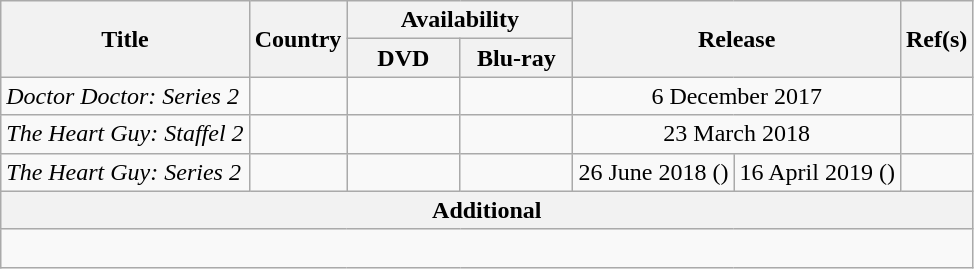<table class="wikitable">
<tr>
<th rowspan="2">Title</th>
<th rowspan="2">Country</th>
<th colspan="2">Availability</th>
<th colspan="2" rowspan="2">Release</th>
<th rowspan="2">Ref(s)</th>
</tr>
<tr>
<th width="68">DVD</th>
<th width="68">Blu-ray</th>
</tr>
<tr>
<td><em>Doctor Doctor: Series 2</em></td>
<td></td>
<td></td>
<td></td>
<td align="center" colspan="2">6 December 2017</td>
<td align="center"></td>
</tr>
<tr>
<td><em>The Heart Guy: Staffel 2</em></td>
<td></td>
<td></td>
<td></td>
<td align="center" colspan="2">23 March 2018</td>
<td align="center"></td>
</tr>
<tr>
<td><em>The Heart Guy: Series 2</em></td>
<td></td>
<td></td>
<td></td>
<td align="center">26 June 2018 (<strong></strong>)</td>
<td align="center">16 April 2019 (<strong></strong>)</td>
<td align="center"></td>
</tr>
<tr>
<th colspan="7">Additional</th>
</tr>
<tr>
<td colspan="7"><br></td>
</tr>
</table>
